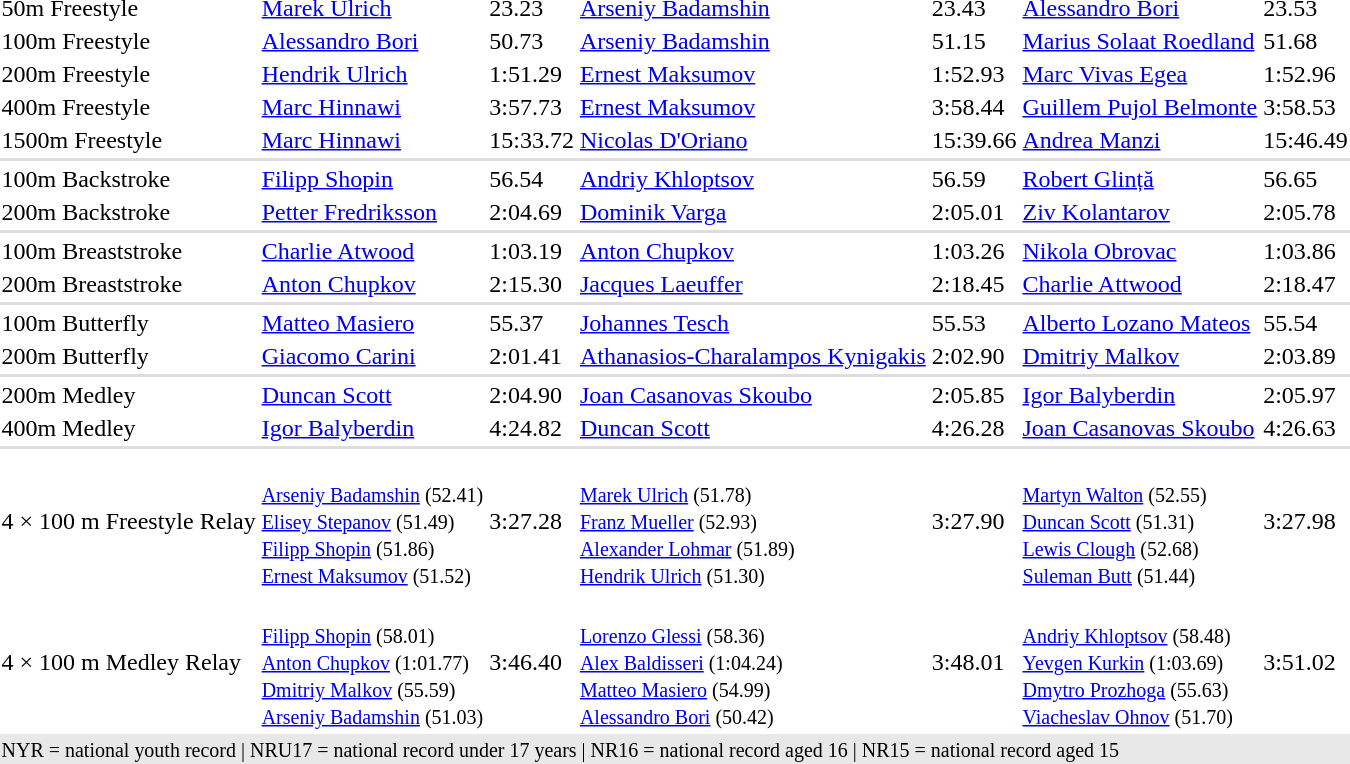<table>
<tr>
<td>50m Freestyle</td>
<td><a href='#'>Marek Ulrich</a> <br> </td>
<td>23.23</td>
<td><a href='#'>Arseniy Badamshin</a> <br> </td>
<td>23.43</td>
<td><a href='#'>Alessandro Bori</a> <br> </td>
<td>23.53</td>
</tr>
<tr>
<td>100m Freestyle</td>
<td><a href='#'>Alessandro Bori</a><br> </td>
<td>50.73</td>
<td><a href='#'>Arseniy Badamshin</a><br> </td>
<td>51.15</td>
<td><a href='#'>Marius Solaat Roedland</a><br> </td>
<td>51.68</td>
</tr>
<tr>
<td>200m Freestyle</td>
<td><a href='#'>Hendrik Ulrich</a><br> </td>
<td>1:51.29</td>
<td><a href='#'>Ernest Maksumov</a><br> </td>
<td>1:52.93</td>
<td><a href='#'>Marc Vivas Egea</a><br> </td>
<td>1:52.96</td>
</tr>
<tr>
<td>400m Freestyle</td>
<td><a href='#'>Marc Hinnawi</a><br> </td>
<td>3:57.73</td>
<td><a href='#'>Ernest Maksumov</a><br> </td>
<td>3:58.44</td>
<td><a href='#'>Guillem Pujol Belmonte</a><br> </td>
<td>3:58.53</td>
</tr>
<tr>
<td>1500m Freestyle</td>
<td><a href='#'>Marc Hinnawi</a> <br> </td>
<td>15:33.72</td>
<td><a href='#'>Nicolas D'Oriano</a> <br> </td>
<td>15:39.66</td>
<td><a href='#'>Andrea Manzi</a> <br> </td>
<td>15:46.49</td>
</tr>
<tr bgcolor=#DDDDDD>
<td colspan=7></td>
</tr>
<tr>
<td>100m Backstroke</td>
<td><a href='#'>Filipp Shopin</a><br> </td>
<td>56.54</td>
<td><a href='#'>Andriy Khloptsov</a><br> </td>
<td>56.59</td>
<td><a href='#'>Robert Glință</a><br> </td>
<td>56.65</td>
</tr>
<tr>
<td>200m Backstroke</td>
<td><a href='#'>Petter Fredriksson</a><br> </td>
<td>2:04.69</td>
<td><a href='#'>Dominik Varga</a><br> </td>
<td>2:05.01</td>
<td><a href='#'>Ziv Kolantarov</a><br> </td>
<td>2:05.78</td>
</tr>
<tr bgcolor=#DDDDDD>
<td colspan=7></td>
</tr>
<tr>
<td>100m Breaststroke</td>
<td><a href='#'>Charlie Atwood</a> <br> </td>
<td>1:03.19</td>
<td><a href='#'>Anton Chupkov</a> <br> </td>
<td>1:03.26</td>
<td><a href='#'>Nikola Obrovac</a> <br> </td>
<td>1:03.86</td>
</tr>
<tr>
<td>200m Breaststroke</td>
<td><a href='#'>Anton Chupkov</a><br> </td>
<td>2:15.30</td>
<td><a href='#'>Jacques Laeuffer</a><br> </td>
<td>2:18.45</td>
<td><a href='#'>Charlie Attwood</a><br> </td>
<td>2:18.47</td>
</tr>
<tr bgcolor=#DDDDDD>
<td colspan=7></td>
</tr>
<tr>
<td>100m Butterfly</td>
<td><a href='#'>Matteo Masiero</a><br> </td>
<td>55.37</td>
<td><a href='#'>Johannes Tesch</a><br> </td>
<td>55.53</td>
<td><a href='#'>Alberto Lozano Mateos</a><br> </td>
<td>55.54</td>
</tr>
<tr>
<td>200m Butterfly</td>
<td><a href='#'>Giacomo Carini</a> <br> </td>
<td>2:01.41</td>
<td><a href='#'>Athanasios-Charalampos Kynigakis</a> <br> </td>
<td>2:02.90</td>
<td><a href='#'>Dmitriy Malkov</a><br> </td>
<td>2:03.89</td>
</tr>
<tr bgcolor=#DDDDDD>
<td colspan=7></td>
</tr>
<tr>
<td>200m Medley</td>
<td><a href='#'>Duncan Scott</a><br> </td>
<td>2:04.90</td>
<td><a href='#'>Joan Casanovas Skoubo</a><br> </td>
<td>2:05.85</td>
<td><a href='#'>Igor Balyberdin</a><br> </td>
<td>2:05.97</td>
</tr>
<tr>
<td>400m Medley</td>
<td><a href='#'>Igor Balyberdin</a><br> </td>
<td>4:24.82</td>
<td><a href='#'>Duncan Scott</a><br> </td>
<td>4:26.28</td>
<td><a href='#'>Joan Casanovas Skoubo</a><br> </td>
<td>4:26.63</td>
</tr>
<tr bgcolor=#DDDDDD>
<td colspan=7></td>
</tr>
<tr>
<td>4 × 100 m Freestyle Relay</td>
<td> <br><small> <a href='#'>Arseniy Badamshin</a> (52.41)<br><a href='#'>Elisey Stepanov</a> (51.49) <br> <a href='#'>Filipp Shopin</a> (51.86)<br><a href='#'>Ernest Maksumov</a> (51.52)</small></td>
<td>3:27.28</td>
<td> <br><small> <a href='#'>Marek Ulrich</a> (51.78)<br><a href='#'>Franz Mueller</a> (52.93)<br> <a href='#'>Alexander Lohmar</a> (51.89)<br><a href='#'>Hendrik Ulrich</a> (51.30)</small></td>
<td>3:27.90</td>
<td> <br><small> <a href='#'>Martyn Walton</a> (52.55)<br><a href='#'>Duncan Scott</a> (51.31)<br> <a href='#'>Lewis Clough</a> (52.68)<br><a href='#'>Suleman Butt</a> (51.44)</small></td>
<td>3:27.98</td>
</tr>
<tr>
<td>4 × 100 m Medley Relay</td>
<td> <br><small> <a href='#'>Filipp Shopin</a> (58.01)<br><a href='#'>Anton Chupkov</a> (1:01.77) <br> <a href='#'>Dmitriy Malkov</a> (55.59)<br><a href='#'>Arseniy Badamshin</a> (51.03)</small></td>
<td>3:46.40</td>
<td> <br><small> <a href='#'>Lorenzo Glessi</a> (58.36)<br><a href='#'>Alex Baldisseri</a> (1:04.24)<br> <a href='#'>Matteo Masiero</a> (54.99)<br><a href='#'>Alessandro Bori</a> (50.42)</small></td>
<td>3:48.01</td>
<td> <br><small> <a href='#'>Andriy Khloptsov</a> (58.48)<br><a href='#'>Yevgen Kurkin</a> (1:03.69)<br> <a href='#'>Dmytro Prozhoga</a> (55.63)<br><a href='#'>Viacheslav Ohnov</a> (51.70)</small></td>
<td>3:51.02</td>
</tr>
<tr bgcolor= e8e8e8>
<td colspan=7><small> NYR = national youth record  |  NRU17 = national record under 17 years  |  NR16 = national record aged 16  |  NR15 = national record aged 15</small></td>
</tr>
</table>
